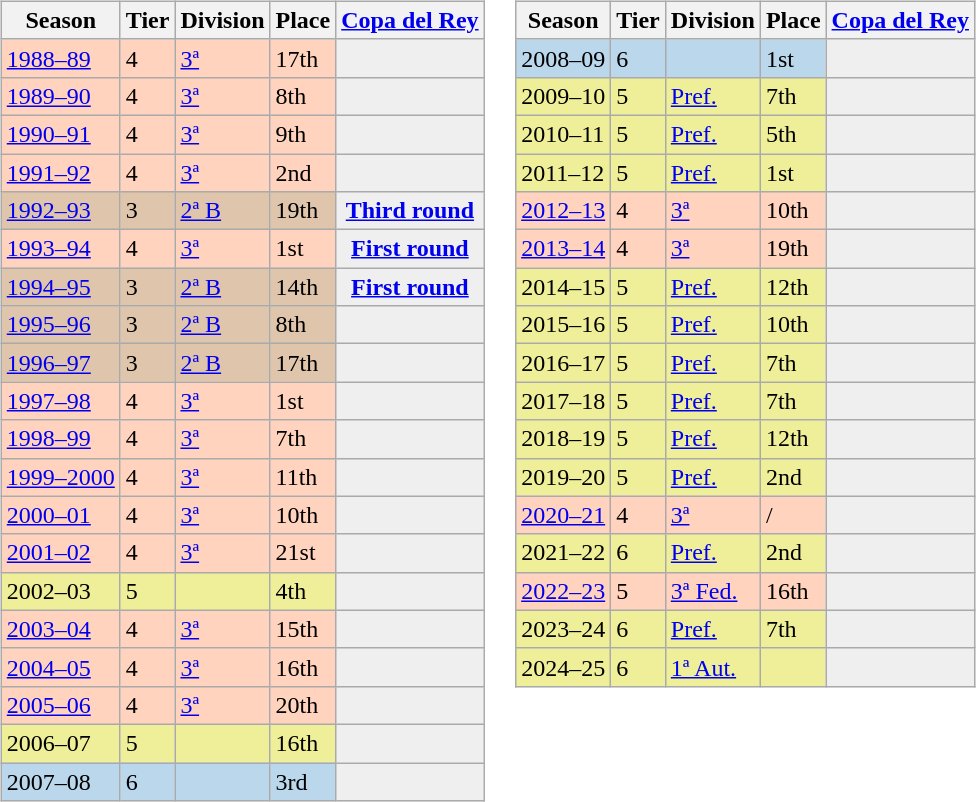<table>
<tr>
<td valign="top" width=0%><br><table class="wikitable">
<tr style="background:#f0f6fa;">
<th>Season</th>
<th>Tier</th>
<th>Division</th>
<th>Place</th>
<th><a href='#'>Copa del Rey</a></th>
</tr>
<tr>
<td style="background:#FFD3BD;"><a href='#'>1988–89</a></td>
<td style="background:#FFD3BD;">4</td>
<td style="background:#FFD3BD;"><a href='#'>3ª</a></td>
<td style="background:#FFD3BD;">17th</td>
<th style="background:#efefef;"></th>
</tr>
<tr>
<td style="background:#FFD3BD;"><a href='#'>1989–90</a></td>
<td style="background:#FFD3BD;">4</td>
<td style="background:#FFD3BD;"><a href='#'>3ª</a></td>
<td style="background:#FFD3BD;">8th</td>
<th style="background:#efefef;"></th>
</tr>
<tr>
<td style="background:#FFD3BD;"><a href='#'>1990–91</a></td>
<td style="background:#FFD3BD;">4</td>
<td style="background:#FFD3BD;"><a href='#'>3ª</a></td>
<td style="background:#FFD3BD;">9th</td>
<th style="background:#efefef;"></th>
</tr>
<tr>
<td style="background:#FFD3BD;"><a href='#'>1991–92</a></td>
<td style="background:#FFD3BD;">4</td>
<td style="background:#FFD3BD;"><a href='#'>3ª</a></td>
<td style="background:#FFD3BD;">2nd</td>
<th style="background:#efefef;"></th>
</tr>
<tr>
<td style="background:#DEC5AB;"><a href='#'>1992–93</a></td>
<td style="background:#DEC5AB;">3</td>
<td style="background:#DEC5AB;"><a href='#'>2ª B</a></td>
<td style="background:#DEC5AB;">19th</td>
<th style="background:#efefef;"><a href='#'>Third round</a></th>
</tr>
<tr>
<td style="background:#FFD3BD;"><a href='#'>1993–94</a></td>
<td style="background:#FFD3BD;">4</td>
<td style="background:#FFD3BD;"><a href='#'>3ª</a></td>
<td style="background:#FFD3BD;">1st</td>
<th style="background:#efefef;"><a href='#'>First round</a></th>
</tr>
<tr>
<td style="background:#DEC5AB;"><a href='#'>1994–95</a></td>
<td style="background:#DEC5AB;">3</td>
<td style="background:#DEC5AB;"><a href='#'>2ª B</a></td>
<td style="background:#DEC5AB;">14th</td>
<th style="background:#efefef;"><a href='#'>First round</a></th>
</tr>
<tr>
<td style="background:#DEC5AB;"><a href='#'>1995–96</a></td>
<td style="background:#DEC5AB;">3</td>
<td style="background:#DEC5AB;"><a href='#'>2ª B</a></td>
<td style="background:#DEC5AB;">8th</td>
<th style="background:#efefef;"></th>
</tr>
<tr>
<td style="background:#DEC5AB;"><a href='#'>1996–97</a></td>
<td style="background:#DEC5AB;">3</td>
<td style="background:#DEC5AB;"><a href='#'>2ª B</a></td>
<td style="background:#DEC5AB;">17th</td>
<th style="background:#efefef;"></th>
</tr>
<tr>
<td style="background:#FFD3BD;"><a href='#'>1997–98</a></td>
<td style="background:#FFD3BD;">4</td>
<td style="background:#FFD3BD;"><a href='#'>3ª</a></td>
<td style="background:#FFD3BD;">1st</td>
<th style="background:#efefef;"></th>
</tr>
<tr>
<td style="background:#FFD3BD;"><a href='#'>1998–99</a></td>
<td style="background:#FFD3BD;">4</td>
<td style="background:#FFD3BD;"><a href='#'>3ª</a></td>
<td style="background:#FFD3BD;">7th</td>
<th style="background:#efefef;"></th>
</tr>
<tr>
<td style="background:#FFD3BD;"><a href='#'>1999–2000</a></td>
<td style="background:#FFD3BD;">4</td>
<td style="background:#FFD3BD;"><a href='#'>3ª</a></td>
<td style="background:#FFD3BD;">11th</td>
<th style="background:#efefef;"></th>
</tr>
<tr>
<td style="background:#FFD3BD;"><a href='#'>2000–01</a></td>
<td style="background:#FFD3BD;">4</td>
<td style="background:#FFD3BD;"><a href='#'>3ª</a></td>
<td style="background:#FFD3BD;">10th</td>
<th style="background:#efefef;"></th>
</tr>
<tr>
<td style="background:#FFD3BD;"><a href='#'>2001–02</a></td>
<td style="background:#FFD3BD;">4</td>
<td style="background:#FFD3BD;"><a href='#'>3ª</a></td>
<td style="background:#FFD3BD;">21st</td>
<th style="background:#efefef;"></th>
</tr>
<tr>
<td style="background:#EFEF99;">2002–03</td>
<td style="background:#EFEF99;">5</td>
<td style="background:#EFEF99;"></td>
<td style="background:#EFEF99;">4th</td>
<th style="background:#efefef;"></th>
</tr>
<tr>
<td style="background:#FFD3BD;"><a href='#'>2003–04</a></td>
<td style="background:#FFD3BD;">4</td>
<td style="background:#FFD3BD;"><a href='#'>3ª</a></td>
<td style="background:#FFD3BD;">15th</td>
<th style="background:#efefef;"></th>
</tr>
<tr>
<td style="background:#FFD3BD;"><a href='#'>2004–05</a></td>
<td style="background:#FFD3BD;">4</td>
<td style="background:#FFD3BD;"><a href='#'>3ª</a></td>
<td style="background:#FFD3BD;">16th</td>
<th style="background:#efefef;"></th>
</tr>
<tr>
<td style="background:#FFD3BD;"><a href='#'>2005–06</a></td>
<td style="background:#FFD3BD;">4</td>
<td style="background:#FFD3BD;"><a href='#'>3ª</a></td>
<td style="background:#FFD3BD;">20th</td>
<th style="background:#efefef;"></th>
</tr>
<tr>
<td style="background:#EFEF99;">2006–07</td>
<td style="background:#EFEF99;">5</td>
<td style="background:#EFEF99;"></td>
<td style="background:#EFEF99;">16th</td>
<th style="background:#efefef;"></th>
</tr>
<tr>
<td style="background:#BBD7EC;">2007–08</td>
<td style="background:#BBD7EC;">6</td>
<td style="background:#BBD7EC;"></td>
<td style="background:#BBD7EC;">3rd</td>
<th style="background:#efefef;"></th>
</tr>
</table>
</td>
<td valign="top" width=0%><br><table class="wikitable">
<tr style="background:#f0f6fa;">
<th>Season</th>
<th>Tier</th>
<th>Division</th>
<th>Place</th>
<th><a href='#'>Copa del Rey</a></th>
</tr>
<tr>
<td style="background:#BBD7EC;">2008–09</td>
<td style="background:#BBD7EC;">6</td>
<td style="background:#BBD7EC;"></td>
<td style="background:#BBD7EC;">1st</td>
<th style="background:#efefef;"></th>
</tr>
<tr>
<td style="background:#EFEF99;">2009–10</td>
<td style="background:#EFEF99;">5</td>
<td style="background:#EFEF99;"><a href='#'>Pref.</a></td>
<td style="background:#EFEF99;">7th</td>
<th style="background:#efefef;"></th>
</tr>
<tr>
<td style="background:#EFEF99;">2010–11</td>
<td style="background:#EFEF99;">5</td>
<td style="background:#EFEF99;"><a href='#'>Pref.</a></td>
<td style="background:#EFEF99;">5th</td>
<th style="background:#efefef;"></th>
</tr>
<tr>
<td style="background:#EFEF99;">2011–12</td>
<td style="background:#EFEF99;">5</td>
<td style="background:#EFEF99;"><a href='#'>Pref.</a></td>
<td style="background:#EFEF99;">1st</td>
<th style="background:#efefef;"></th>
</tr>
<tr>
<td style="background:#FFD3BD;"><a href='#'>2012–13</a></td>
<td style="background:#FFD3BD;">4</td>
<td style="background:#FFD3BD;"><a href='#'>3ª</a></td>
<td style="background:#FFD3BD;">10th</td>
<th style="background:#efefef;"></th>
</tr>
<tr>
<td style="background:#FFD3BD;"><a href='#'>2013–14</a></td>
<td style="background:#FFD3BD;">4</td>
<td style="background:#FFD3BD;"><a href='#'>3ª</a></td>
<td style="background:#FFD3BD;">19th</td>
<th style="background:#efefef;"></th>
</tr>
<tr>
<td style="background:#EFEF99;">2014–15</td>
<td style="background:#EFEF99;">5</td>
<td style="background:#EFEF99;"><a href='#'>Pref.</a></td>
<td style="background:#EFEF99;">12th</td>
<th style="background:#efefef;"></th>
</tr>
<tr>
<td style="background:#EFEF99;">2015–16</td>
<td style="background:#EFEF99;">5</td>
<td style="background:#EFEF99;"><a href='#'>Pref.</a></td>
<td style="background:#EFEF99;">10th</td>
<th style="background:#efefef;"></th>
</tr>
<tr>
<td style="background:#EFEF99;">2016–17</td>
<td style="background:#EFEF99;">5</td>
<td style="background:#EFEF99;"><a href='#'>Pref.</a></td>
<td style="background:#EFEF99;">7th</td>
<th style="background:#efefef;"></th>
</tr>
<tr>
<td style="background:#EFEF99;">2017–18</td>
<td style="background:#EFEF99;">5</td>
<td style="background:#EFEF99;"><a href='#'>Pref.</a></td>
<td style="background:#EFEF99;">7th</td>
<th style="background:#efefef;"></th>
</tr>
<tr>
<td style="background:#EFEF99;">2018–19</td>
<td style="background:#EFEF99;">5</td>
<td style="background:#EFEF99;"><a href='#'>Pref.</a></td>
<td style="background:#EFEF99;">12th</td>
<th style="background:#efefef;"></th>
</tr>
<tr>
<td style="background:#EFEF99;">2019–20</td>
<td style="background:#EFEF99;">5</td>
<td style="background:#EFEF99;"><a href='#'>Pref.</a></td>
<td style="background:#EFEF99;">2nd</td>
<th style="background:#efefef;"></th>
</tr>
<tr>
<td style="background:#FFD3BD;"><a href='#'>2020–21</a></td>
<td style="background:#FFD3BD;">4</td>
<td style="background:#FFD3BD;"><a href='#'>3ª</a></td>
<td style="background:#FFD3BD;"> / </td>
<th style="background:#efefef;"></th>
</tr>
<tr>
<td style="background:#EFEF99;">2021–22</td>
<td style="background:#EFEF99;">6</td>
<td style="background:#EFEF99;"><a href='#'>Pref.</a></td>
<td style="background:#EFEF99;">2nd</td>
<th style="background:#efefef;"></th>
</tr>
<tr>
<td style="background:#FFD3BD;"><a href='#'>2022–23</a></td>
<td style="background:#FFD3BD;">5</td>
<td style="background:#FFD3BD;"><a href='#'>3ª Fed.</a></td>
<td style="background:#FFD3BD;">16th</td>
<th style="background:#efefef;"></th>
</tr>
<tr>
<td style="background:#EFEF99;">2023–24</td>
<td style="background:#EFEF99;">6</td>
<td style="background:#EFEF99;"><a href='#'>Pref.</a></td>
<td style="background:#EFEF99;">7th</td>
<th style="background:#efefef;"></th>
</tr>
<tr>
<td style="background:#EFEF99;">2024–25</td>
<td style="background:#EFEF99;">6</td>
<td style="background:#EFEF99;"><a href='#'>1ª Aut.</a></td>
<td style="background:#EFEF99;"></td>
<th style="background:#efefef;"></th>
</tr>
</table>
</td>
</tr>
</table>
